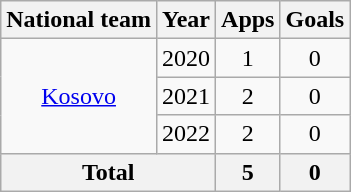<table class="wikitable" style="text-align:center">
<tr>
<th>National team</th>
<th>Year</th>
<th>Apps</th>
<th>Goals</th>
</tr>
<tr>
<td rowspan="3"><a href='#'>Kosovo</a></td>
<td>2020</td>
<td>1</td>
<td>0</td>
</tr>
<tr>
<td>2021</td>
<td>2</td>
<td>0</td>
</tr>
<tr>
<td>2022</td>
<td>2</td>
<td>0</td>
</tr>
<tr>
<th colspan="2">Total</th>
<th>5</th>
<th>0</th>
</tr>
</table>
